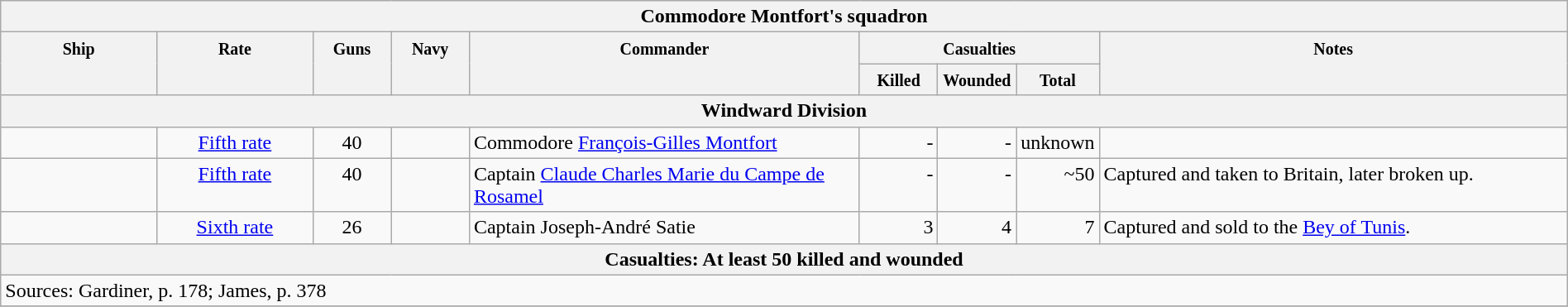<table class="wikitable" width=100%>
<tr valign="top">
<th colspan="11" bgcolor="white">Commodore Montfort's squadron</th>
</tr>
<tr valign="top"|- valign="top">
<th width=10%; align= center rowspan=2><small> Ship </small></th>
<th width=10%; align= center rowspan=2><small> Rate </small></th>
<th width=5%; align= center rowspan=2><small> Guns </small></th>
<th width=5%; align= center rowspan=2><small> Navy </small></th>
<th width=25%; align= center rowspan=2><small> Commander </small></th>
<th width=15%; align= center colspan=3><small>Casualties</small></th>
<th width=30%; align= center rowspan=2><small>Notes</small></th>
</tr>
<tr valign="top">
<th width=5%; align= center><small> Killed </small></th>
<th width=5%; align= center><small> Wounded </small></th>
<th width=5%; align= center><small> Total</small></th>
</tr>
<tr valign="top">
<th colspan="11" bgcolor="white">Windward Division</th>
</tr>
<tr valign="top">
<td align= left></td>
<td align= center><a href='#'>Fifth rate</a></td>
<td align= center>40</td>
<td align= center></td>
<td align= left>Commodore <a href='#'>François-Gilles Montfort</a></td>
<td align= right>-</td>
<td align= right>-</td>
<td align= right>unknown</td>
<td align= left></td>
</tr>
<tr valign="top">
<td align= left></td>
<td align= center><a href='#'>Fifth rate</a></td>
<td align= center>40</td>
<td align= center></td>
<td align= left>Captain <a href='#'>Claude Charles Marie du Campe de Rosamel</a></td>
<td align= right>-</td>
<td align= right>-</td>
<td align= right>~50</td>
<td align= left>Captured and taken to Britain, later broken up.</td>
</tr>
<tr valign="top">
<td align= left></td>
<td align= center><a href='#'>Sixth rate</a></td>
<td align= center>26</td>
<td align= center></td>
<td align= left>Captain Joseph-André Satie</td>
<td align= right>3</td>
<td align= right>4</td>
<td align= right>7</td>
<td align= left>Captured and sold to the <a href='#'>Bey of Tunis</a>.</td>
</tr>
<tr valign="top">
<th colspan="11" bgcolor="white">Casualties: At least 50 killed and wounded</th>
</tr>
<tr valign="top">
<td colspan="9" align="left">Sources: Gardiner, p. 178; James, p. 378</td>
</tr>
<tr>
</tr>
</table>
